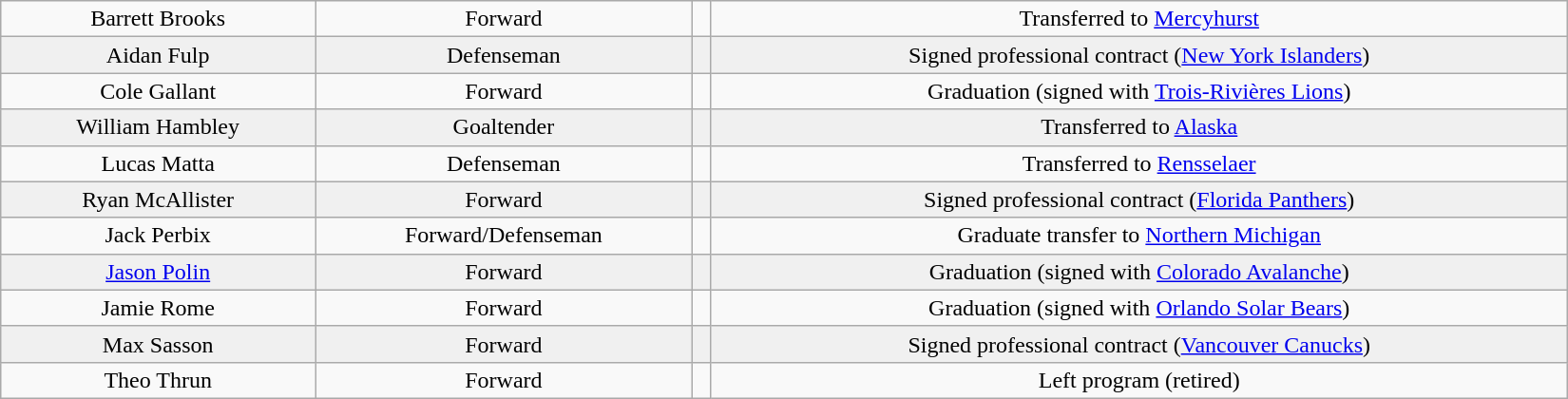<table class="wikitable" width="1100">
<tr align="center" bgcolor="">
<td>Barrett Brooks</td>
<td>Forward</td>
<td></td>
<td>Transferred to <a href='#'>Mercyhurst</a></td>
</tr>
<tr align="center" bgcolor="f0f0f0">
<td>Aidan Fulp</td>
<td>Defenseman</td>
<td></td>
<td>Signed professional contract (<a href='#'>New York Islanders</a>)</td>
</tr>
<tr align="center" bgcolor="">
<td>Cole Gallant</td>
<td>Forward</td>
<td></td>
<td>Graduation (signed with <a href='#'>Trois-Rivières Lions</a>)</td>
</tr>
<tr align="center" bgcolor="f0f0f0">
<td>William Hambley</td>
<td>Goaltender</td>
<td></td>
<td>Transferred to <a href='#'>Alaska</a></td>
</tr>
<tr align="center" bgcolor="">
<td>Lucas Matta</td>
<td>Defenseman</td>
<td></td>
<td>Transferred to <a href='#'>Rensselaer</a></td>
</tr>
<tr align="center" bgcolor="f0f0f0">
<td>Ryan McAllister</td>
<td>Forward</td>
<td></td>
<td>Signed professional contract (<a href='#'>Florida Panthers</a>)</td>
</tr>
<tr align="center" bgcolor="">
<td>Jack Perbix</td>
<td>Forward/Defenseman</td>
<td></td>
<td>Graduate transfer to <a href='#'>Northern Michigan</a></td>
</tr>
<tr align="center" bgcolor="f0f0f0">
<td><a href='#'>Jason Polin</a></td>
<td>Forward</td>
<td></td>
<td>Graduation (signed with <a href='#'>Colorado Avalanche</a>)</td>
</tr>
<tr align="center" bgcolor="">
<td>Jamie Rome</td>
<td>Forward</td>
<td></td>
<td>Graduation (signed with <a href='#'>Orlando Solar Bears</a>)</td>
</tr>
<tr align="center" bgcolor="f0f0f0">
<td>Max Sasson</td>
<td>Forward</td>
<td></td>
<td>Signed professional contract (<a href='#'>Vancouver Canucks</a>)</td>
</tr>
<tr align="center" bgcolor="">
<td>Theo Thrun</td>
<td>Forward</td>
<td></td>
<td>Left program (retired)</td>
</tr>
</table>
